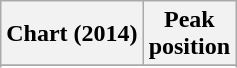<table class="wikitable sortable plainrowheaders">
<tr>
<th>Chart (2014)</th>
<th>Peak<br>position</th>
</tr>
<tr>
</tr>
<tr>
</tr>
<tr>
</tr>
<tr>
</tr>
<tr>
</tr>
<tr>
</tr>
<tr>
</tr>
<tr>
</tr>
<tr>
</tr>
<tr>
</tr>
</table>
